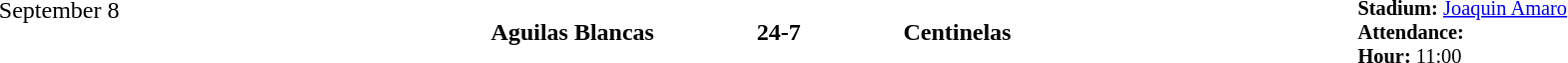<table style="width: 100%; background: transparent;" cellspacing="0">
<tr>
<td align=center valign=top rowspan=3 width=15%>September 8</td>
</tr>
<tr>
<td width=24% align=right><strong>Aguilas Blancas</strong></td>
<td align=center width=13%><strong> 24-7 </strong></td>
<td width=24%><strong>Centinelas</strong></td>
<td style=font-size:85% rowspan=2 valign=top><strong>Stadium:</strong> <a href='#'>Joaquin Amaro</a><br><strong>Attendance:</strong> <br><strong>Hour:</strong> 11:00</td>
</tr>
</table>
